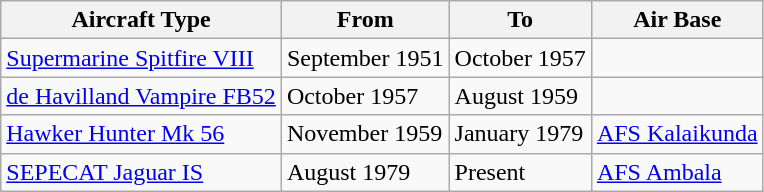<table class="wikitable">
<tr>
<th>Aircraft Type</th>
<th>From</th>
<th>To</th>
<th>Air Base</th>
</tr>
<tr>
<td><a href='#'>Supermarine Spitfire VIII</a></td>
<td>September 1951</td>
<td>October 1957</td>
<td></td>
</tr>
<tr>
<td><a href='#'>de Havilland Vampire FB52</a></td>
<td>October 1957</td>
<td>August 1959</td>
<td></td>
</tr>
<tr>
<td><a href='#'>Hawker Hunter Mk 56</a></td>
<td>November 1959</td>
<td>January 1979</td>
<td><a href='#'>AFS Kalaikunda</a></td>
</tr>
<tr>
<td><a href='#'>SEPECAT Jaguar IS</a></td>
<td>August 1979</td>
<td>Present</td>
<td><a href='#'>AFS Ambala</a></td>
</tr>
</table>
